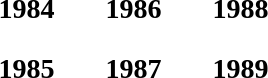<table>
<tr>
<td style="vertical-align:top; width:32%;"><br><h3>1984</h3><h3>1985</h3></td>
<td style="vertical-align:top; width:1%;"></td>
<td style="vertical-align:top; width:32%;"><br><h3>1986</h3><h3>1987</h3></td>
<td style="vertical-align:top; width:1%;"></td>
<td style="vertical-align:top; width:32%;"><br><h3>1988</h3><h3>1989</h3></td>
</tr>
</table>
